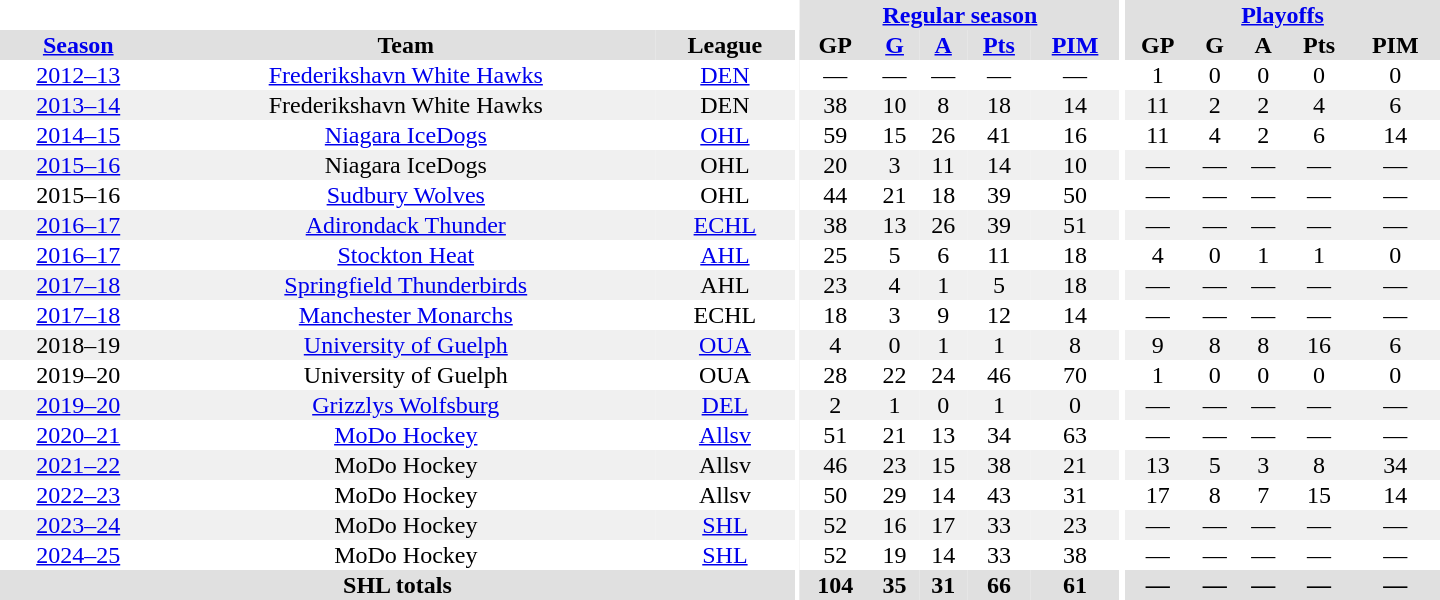<table border="0" cellpadding="1" cellspacing="0" style="text-align:center; width:60em">
<tr bgcolor="#e0e0e0">
<th colspan="3" bgcolor="#ffffff"></th>
<th rowspan="99" bgcolor="#ffffff"></th>
<th colspan="5"><a href='#'>Regular season</a></th>
<th rowspan="99" bgcolor="#ffffff"></th>
<th colspan="5"><a href='#'>Playoffs</a></th>
</tr>
<tr bgcolor="#e0e0e0">
<th><a href='#'>Season</a></th>
<th>Team</th>
<th>League</th>
<th>GP</th>
<th><a href='#'>G</a></th>
<th><a href='#'>A</a></th>
<th><a href='#'>Pts</a></th>
<th><a href='#'>PIM</a></th>
<th>GP</th>
<th>G</th>
<th>A</th>
<th>Pts</th>
<th>PIM</th>
</tr>
<tr>
<td><a href='#'>2012–13</a></td>
<td><a href='#'>Frederikshavn White Hawks</a></td>
<td><a href='#'>DEN</a></td>
<td>—</td>
<td>—</td>
<td>—</td>
<td>—</td>
<td>—</td>
<td>1</td>
<td>0</td>
<td>0</td>
<td>0</td>
<td>0</td>
</tr>
<tr bgcolor="#f0f0f0">
<td><a href='#'>2013–14</a></td>
<td>Frederikshavn White Hawks</td>
<td>DEN</td>
<td>38</td>
<td>10</td>
<td>8</td>
<td>18</td>
<td>14</td>
<td>11</td>
<td>2</td>
<td>2</td>
<td>4</td>
<td>6</td>
</tr>
<tr>
<td><a href='#'>2014–15</a></td>
<td><a href='#'>Niagara IceDogs</a></td>
<td><a href='#'>OHL</a></td>
<td>59</td>
<td>15</td>
<td>26</td>
<td>41</td>
<td>16</td>
<td>11</td>
<td>4</td>
<td>2</td>
<td>6</td>
<td>14</td>
</tr>
<tr bgcolor="#f0f0f0">
<td><a href='#'>2015–16</a></td>
<td>Niagara IceDogs</td>
<td>OHL</td>
<td>20</td>
<td>3</td>
<td>11</td>
<td>14</td>
<td>10</td>
<td>—</td>
<td>—</td>
<td>—</td>
<td>—</td>
<td>—</td>
</tr>
<tr>
<td>2015–16</td>
<td><a href='#'>Sudbury Wolves</a></td>
<td>OHL</td>
<td>44</td>
<td>21</td>
<td>18</td>
<td>39</td>
<td>50</td>
<td>—</td>
<td>—</td>
<td>—</td>
<td>—</td>
<td>—</td>
</tr>
<tr bgcolor="#f0f0f0">
<td><a href='#'>2016–17</a></td>
<td><a href='#'>Adirondack Thunder</a></td>
<td><a href='#'>ECHL</a></td>
<td>38</td>
<td>13</td>
<td>26</td>
<td>39</td>
<td>51</td>
<td>—</td>
<td>—</td>
<td>—</td>
<td>—</td>
<td>—</td>
</tr>
<tr>
<td><a href='#'>2016–17</a></td>
<td><a href='#'>Stockton Heat</a></td>
<td><a href='#'>AHL</a></td>
<td>25</td>
<td>5</td>
<td>6</td>
<td>11</td>
<td>18</td>
<td>4</td>
<td>0</td>
<td>1</td>
<td>1</td>
<td>0</td>
</tr>
<tr bgcolor="#f0f0f0">
<td><a href='#'>2017–18</a></td>
<td><a href='#'>Springfield Thunderbirds</a></td>
<td>AHL</td>
<td>23</td>
<td>4</td>
<td>1</td>
<td>5</td>
<td>18</td>
<td>—</td>
<td>—</td>
<td>—</td>
<td>—</td>
<td>—</td>
</tr>
<tr>
<td><a href='#'>2017–18</a></td>
<td><a href='#'>Manchester Monarchs</a></td>
<td>ECHL</td>
<td>18</td>
<td>3</td>
<td>9</td>
<td>12</td>
<td>14</td>
<td>—</td>
<td>—</td>
<td>—</td>
<td>—</td>
<td>—</td>
</tr>
<tr bgcolor="#f0f0f0">
<td>2018–19</td>
<td><a href='#'>University of Guelph</a></td>
<td><a href='#'>OUA</a></td>
<td>4</td>
<td>0</td>
<td>1</td>
<td>1</td>
<td>8</td>
<td>9</td>
<td>8</td>
<td>8</td>
<td>16</td>
<td>6</td>
</tr>
<tr>
<td>2019–20</td>
<td>University of Guelph</td>
<td>OUA</td>
<td>28</td>
<td>22</td>
<td>24</td>
<td>46</td>
<td>70</td>
<td>1</td>
<td>0</td>
<td>0</td>
<td>0</td>
<td>0</td>
</tr>
<tr bgcolor="#f0f0f0">
<td><a href='#'>2019–20</a></td>
<td><a href='#'>Grizzlys Wolfsburg</a></td>
<td><a href='#'>DEL</a></td>
<td>2</td>
<td>1</td>
<td>0</td>
<td>1</td>
<td>0</td>
<td>—</td>
<td>—</td>
<td>—</td>
<td>—</td>
<td>—</td>
</tr>
<tr>
<td><a href='#'>2020–21</a></td>
<td><a href='#'>MoDo Hockey</a></td>
<td><a href='#'>Allsv</a></td>
<td>51</td>
<td>21</td>
<td>13</td>
<td>34</td>
<td>63</td>
<td>—</td>
<td>—</td>
<td>—</td>
<td>—</td>
<td>—</td>
</tr>
<tr bgcolor="#f0f0f0">
<td><a href='#'>2021–22</a></td>
<td>MoDo Hockey</td>
<td>Allsv</td>
<td>46</td>
<td>23</td>
<td>15</td>
<td>38</td>
<td>21</td>
<td>13</td>
<td>5</td>
<td>3</td>
<td>8</td>
<td>34</td>
</tr>
<tr>
<td><a href='#'>2022–23</a></td>
<td>MoDo Hockey</td>
<td>Allsv</td>
<td>50</td>
<td>29</td>
<td>14</td>
<td>43</td>
<td>31</td>
<td>17</td>
<td>8</td>
<td>7</td>
<td>15</td>
<td>14</td>
</tr>
<tr bgcolor="#f0f0f0">
<td><a href='#'>2023–24</a></td>
<td>MoDo Hockey</td>
<td><a href='#'>SHL</a></td>
<td>52</td>
<td>16</td>
<td>17</td>
<td>33</td>
<td>23</td>
<td>—</td>
<td>—</td>
<td>—</td>
<td>—</td>
<td>—</td>
</tr>
<tr>
<td><a href='#'>2024–25</a></td>
<td>MoDo Hockey</td>
<td><a href='#'>SHL</a></td>
<td>52</td>
<td>19</td>
<td>14</td>
<td>33</td>
<td>38</td>
<td>—</td>
<td>—</td>
<td>—</td>
<td>—</td>
<td>—</td>
</tr>
<tr bgcolor="#e0e0e0">
<th colspan="3">SHL totals</th>
<th>104</th>
<th>35</th>
<th>31</th>
<th>66</th>
<th>61</th>
<th>—</th>
<th>—</th>
<th>—</th>
<th>—</th>
<th>—</th>
</tr>
</table>
